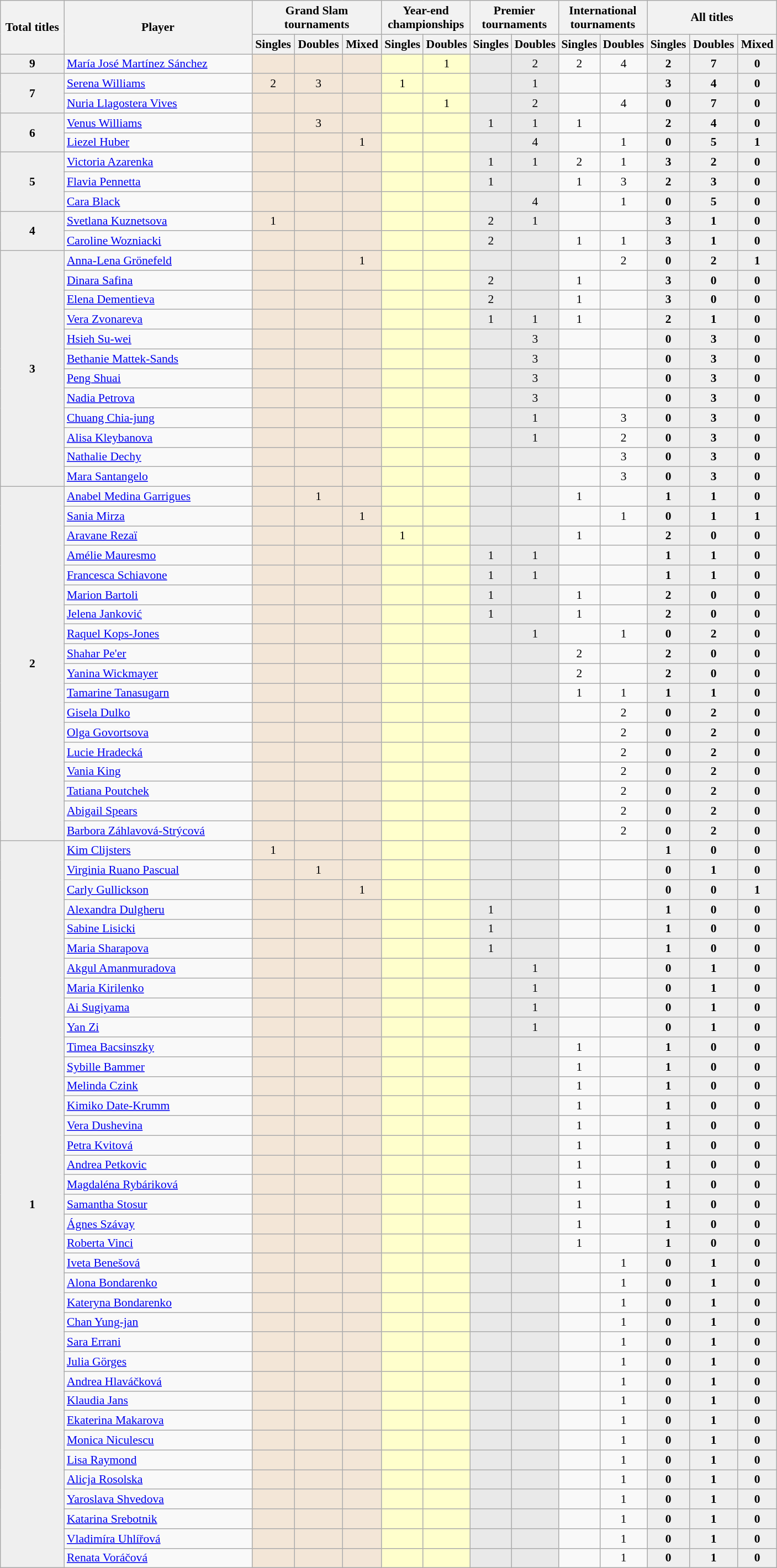<table class="wikitable" style="font-size:90%;">
<tr>
<th width=70 rowspan=2>Total titles</th>
<th width=220 rowspan=2>Player</th>
<th width=150 colspan="3">Grand Slam<br>tournaments</th>
<th width=100 colspan="2">Year-end<br>championships</th>
<th width=100 colspan="2">Premier<br>tournaments</th>
<th width=100 colspan="2">International<br>tournaments</th>
<th width=150 colspan="3">All titles</th>
</tr>
<tr align=center>
<th>Singles</th>
<th>Doubles</th>
<th>Mixed</th>
<th>Singles</th>
<th>Doubles</th>
<th>Singles</th>
<th>Doubles</th>
<th>Singles</th>
<th>Doubles</th>
<th>Singles</th>
<th>Doubles</th>
<th>Mixed</th>
</tr>
<tr align=center>
<td bgcolor=#efefef rowspan=1><strong>9</strong></td>
<td align=left> <a href='#'>María José Martínez Sánchez</a></td>
<td bgcolor="#F3E6D7"></td>
<td bgcolor="#F3E6D7"></td>
<td bgcolor="#F3E6D7"></td>
<td bgcolor="#ffffcc"></td>
<td bgcolor="#ffffcc"> 1</td>
<td bgcolor="#E9E9E9"></td>
<td bgcolor="#E9E9E9"> 2</td>
<td bgcolor=> 2</td>
<td bgcolor=> 4</td>
<td bgcolor=#efefef><strong>2</strong></td>
<td bgcolor=#efefef><strong>7</strong></td>
<td bgcolor=#efefef><strong>0</strong></td>
</tr>
<tr align=center>
<td bgcolor=#efefef rowspan=2><strong>7</strong></td>
<td align=left> <a href='#'>Serena Williams</a></td>
<td bgcolor="#F3E6D7"> 2</td>
<td bgcolor="#F3E6D7"> 3</td>
<td bgcolor="#F3E6D7"></td>
<td bgcolor="#ffffcc">1</td>
<td bgcolor="#ffffcc"></td>
<td bgcolor="#E9E9E9"></td>
<td bgcolor="#E9E9E9">1</td>
<td bgcolor=></td>
<td bgcolor=></td>
<td bgcolor=#efefef><strong>3</strong></td>
<td bgcolor=#efefef><strong>4</strong></td>
<td bgcolor=#efefef><strong>0</strong></td>
</tr>
<tr align=center>
<td align=left> <a href='#'>Nuria Llagostera Vives</a></td>
<td bgcolor="#F3E6D7"></td>
<td bgcolor="#F3E6D7"></td>
<td bgcolor="#F3E6D7"></td>
<td bgcolor="#ffffcc"></td>
<td bgcolor="#ffffcc"> 1</td>
<td bgcolor="#E9E9E9"></td>
<td bgcolor="#E9E9E9"> 2</td>
<td bgcolor=></td>
<td bgcolor=> 4</td>
<td bgcolor=#efefef><strong>0</strong></td>
<td bgcolor=#efefef><strong>7</strong></td>
<td bgcolor=#efefef><strong>0</strong></td>
</tr>
<tr align=center>
<td bgcolor=#efefef rowspan=2><strong>6</strong></td>
<td align=left> <a href='#'>Venus Williams</a></td>
<td bgcolor="#F3E6D7"></td>
<td bgcolor="#F3E6D7"> 3</td>
<td bgcolor="#F3E6D7"></td>
<td bgcolor="#ffffcc"></td>
<td bgcolor="#ffffcc"></td>
<td bgcolor="#E9E9E9">1</td>
<td bgcolor="#E9E9E9">1</td>
<td bgcolor=> 1</td>
<td bgcolor=></td>
<td bgcolor=#efefef><strong>2</strong></td>
<td bgcolor=#efefef><strong>4</strong></td>
<td bgcolor=#efefef><strong>0</strong></td>
</tr>
<tr align=center>
<td align=left> <a href='#'>Liezel Huber</a></td>
<td bgcolor="#F3E6D7"></td>
<td bgcolor="#F3E6D7"></td>
<td bgcolor="#F3E6D7"> 1</td>
<td bgcolor="#ffffcc"></td>
<td bgcolor="#ffffcc"></td>
<td bgcolor="#E9E9E9"></td>
<td bgcolor="#E9E9E9"> 4</td>
<td bgcolor=></td>
<td bgcolor=>1</td>
<td bgcolor=#efefef><strong>0</strong></td>
<td bgcolor=#efefef><strong>5</strong></td>
<td bgcolor=#efefef><strong>1</strong></td>
</tr>
<tr align=center>
<td bgcolor=#efefef rowspan=3><strong>5</strong></td>
<td align=left> <a href='#'>Victoria Azarenka</a></td>
<td bgcolor="#F3E6D7"></td>
<td bgcolor="#F3E6D7"></td>
<td bgcolor="#F3E6D7"></td>
<td bgcolor="#ffffcc"></td>
<td bgcolor="#ffffcc"></td>
<td bgcolor="#E9E9E9">1</td>
<td bgcolor="#E9E9E9">1</td>
<td bgcolor=> 2</td>
<td bgcolor=> 1</td>
<td bgcolor=#efefef><strong>3</strong></td>
<td bgcolor=#efefef><strong>2</strong></td>
<td bgcolor=#efefef><strong>0</strong></td>
</tr>
<tr align=center>
<td align=left> <a href='#'>Flavia Pennetta</a></td>
<td bgcolor="#F3E6D7"></td>
<td bgcolor="#F3E6D7"></td>
<td bgcolor="#F3E6D7"></td>
<td bgcolor="#ffffcc"></td>
<td bgcolor="#ffffcc"></td>
<td bgcolor="#E9E9E9">1 </td>
<td bgcolor="#E9E9E9"></td>
<td bgcolor=>1</td>
<td bgcolor=> 3</td>
<td bgcolor=#efefef><strong>2</strong></td>
<td bgcolor=#efefef><strong>3</strong></td>
<td bgcolor=#efefef><strong>0</strong></td>
</tr>
<tr align=center>
<td align=left> <a href='#'>Cara Black</a></td>
<td bgcolor="#F3E6D7"></td>
<td bgcolor="#F3E6D7"></td>
<td bgcolor="#F3E6D7"></td>
<td bgcolor="#ffffcc"></td>
<td bgcolor="#ffffcc"></td>
<td bgcolor="#E9E9E9"></td>
<td bgcolor="#E9E9E9"> 4</td>
<td bgcolor=></td>
<td bgcolor=>1</td>
<td bgcolor=#efefef><strong>0</strong></td>
<td bgcolor=#efefef><strong>5</strong></td>
<td bgcolor=#efefef><strong>0</strong></td>
</tr>
<tr align=center>
<td bgcolor=#efefef rowspan=2><strong>4</strong></td>
<td align=left> <a href='#'>Svetlana Kuznetsova</a></td>
<td bgcolor="#F3E6D7">1</td>
<td bgcolor="#F3E6D7"></td>
<td bgcolor="#F3E6D7"></td>
<td bgcolor="#ffffcc"></td>
<td bgcolor="#ffffcc"></td>
<td bgcolor="#E9E9E9"> 2</td>
<td bgcolor="#E9E9E9"> 1</td>
<td bgcolor=></td>
<td bgcolor=></td>
<td bgcolor=#efefef><strong>3</strong></td>
<td bgcolor=#efefef><strong>1</strong></td>
<td bgcolor=#efefef><strong>0</strong></td>
</tr>
<tr align=center>
<td align=left> <a href='#'>Caroline Wozniacki</a></td>
<td bgcolor="#F3E6D7"></td>
<td bgcolor="#F3E6D7"></td>
<td bgcolor="#F3E6D7"></td>
<td bgcolor="#ffffcc"></td>
<td bgcolor="#ffffcc"></td>
<td bgcolor="#E9E9E9">2</td>
<td bgcolor="#E9E9E9"></td>
<td bgcolor=> 1</td>
<td bgcolor=> 1</td>
<td bgcolor=#efefef><strong>3</strong></td>
<td bgcolor=#efefef><strong>1</strong></td>
<td bgcolor=#efefef><strong>0</strong></td>
</tr>
<tr align=center>
<td bgcolor=#efefef rowspan=12><strong>3</strong></td>
<td align=left> <a href='#'>Anna-Lena Grönefeld</a></td>
<td bgcolor="#F3E6D7"></td>
<td bgcolor="#F3E6D7"></td>
<td bgcolor="#F3E6D7"> 1</td>
<td bgcolor="#ffffcc"></td>
<td bgcolor="#ffffcc"></td>
<td bgcolor="#E9E9E9"></td>
<td bgcolor="#E9E9E9"></td>
<td bgcolor=></td>
<td bgcolor=> 2</td>
<td bgcolor=#efefef><strong>0</strong></td>
<td bgcolor=#efefef><strong>2</strong></td>
<td bgcolor=#efefef><strong>1</strong></td>
</tr>
<tr align=center>
<td align=left> <a href='#'>Dinara Safina</a></td>
<td bgcolor="#F3E6D7"></td>
<td bgcolor="#F3E6D7"></td>
<td bgcolor="#F3E6D7"></td>
<td bgcolor="#ffffcc"></td>
<td bgcolor="#ffffcc"></td>
<td bgcolor="#E9E9E9">2</td>
<td bgcolor="#E9E9E9"></td>
<td bgcolor=>1</td>
<td bgcolor=></td>
<td bgcolor=#efefef><strong>3</strong></td>
<td bgcolor=#efefef><strong>0</strong></td>
<td bgcolor=#efefef><strong>0</strong></td>
</tr>
<tr align=center>
<td align=left> <a href='#'>Elena Dementieva</a></td>
<td bgcolor="#F3E6D7"></td>
<td bgcolor="#F3E6D7"></td>
<td bgcolor="#F3E6D7"></td>
<td bgcolor="#ffffcc"></td>
<td bgcolor="#ffffcc"></td>
<td bgcolor="#E9E9E9"> 2</td>
<td bgcolor="#E9E9E9"></td>
<td bgcolor=>1</td>
<td bgcolor=></td>
<td bgcolor=#efefef><strong>3</strong></td>
<td bgcolor=#efefef><strong>0</strong></td>
<td bgcolor=#efefef><strong>0</strong></td>
</tr>
<tr align=center>
<td align=left> <a href='#'>Vera Zvonareva</a></td>
<td bgcolor="#F3E6D7"></td>
<td bgcolor="#F3E6D7"></td>
<td bgcolor="#F3E6D7"></td>
<td bgcolor="#ffffcc"></td>
<td bgcolor="#ffffcc"></td>
<td bgcolor="#E9E9E9">1</td>
<td bgcolor="#E9E9E9">1</td>
<td bgcolor=>1</td>
<td bgcolor=></td>
<td bgcolor=#efefef><strong>2</strong></td>
<td bgcolor=#efefef><strong>1</strong></td>
<td bgcolor=#efefef><strong>0</strong></td>
</tr>
<tr align=center>
<td align=left> <a href='#'>Hsieh Su-wei</a></td>
<td bgcolor="#F3E6D7"></td>
<td bgcolor="#F3E6D7"></td>
<td bgcolor="#F3E6D7"></td>
<td bgcolor="#ffffcc"></td>
<td bgcolor="#ffffcc"></td>
<td bgcolor="#E9E9E9"></td>
<td bgcolor="#E9E9E9">3</td>
<td bgcolor=></td>
<td bgcolor=></td>
<td bgcolor=#efefef><strong>0</strong></td>
<td bgcolor=#efefef><strong>3</strong></td>
<td bgcolor=#efefef><strong>0</strong></td>
</tr>
<tr align=center>
<td align=left> <a href='#'>Bethanie Mattek-Sands</a></td>
<td bgcolor="#F3E6D7"></td>
<td bgcolor="#F3E6D7"></td>
<td bgcolor="#F3E6D7"></td>
<td bgcolor="#ffffcc"></td>
<td bgcolor="#ffffcc"></td>
<td bgcolor="#E9E9E9"></td>
<td bgcolor="#E9E9E9">3</td>
<td bgcolor=></td>
<td bgcolor=></td>
<td bgcolor=#efefef><strong>0</strong></td>
<td bgcolor=#efefef><strong>3</strong></td>
<td bgcolor=#efefef><strong>0</strong></td>
</tr>
<tr align=center>
<td align=left> <a href='#'>Peng Shuai</a></td>
<td bgcolor="#F3E6D7"></td>
<td bgcolor="#F3E6D7"></td>
<td bgcolor="#F3E6D7"></td>
<td bgcolor="#ffffcc"></td>
<td bgcolor="#ffffcc"></td>
<td bgcolor="#E9E9E9"></td>
<td bgcolor="#E9E9E9">3</td>
<td bgcolor=></td>
<td bgcolor=></td>
<td bgcolor=#efefef><strong>0</strong></td>
<td bgcolor=#efefef><strong>3</strong></td>
<td bgcolor=#efefef><strong>0</strong></td>
</tr>
<tr align=center>
<td align=left> <a href='#'>Nadia Petrova</a></td>
<td bgcolor="#F3E6D7"></td>
<td bgcolor="#F3E6D7"></td>
<td bgcolor="#F3E6D7"></td>
<td bgcolor="#ffffcc"></td>
<td bgcolor="#ffffcc"></td>
<td bgcolor="#E9E9E9"></td>
<td bgcolor="#E9E9E9">3</td>
<td bgcolor=></td>
<td bgcolor=></td>
<td bgcolor=#efefef><strong>0</strong></td>
<td bgcolor=#efefef><strong>3</strong></td>
<td bgcolor=#efefef><strong>0</strong></td>
</tr>
<tr align=center>
<td align=left> <a href='#'>Chuang Chia-jung</a></td>
<td bgcolor="#F3E6D7"></td>
<td bgcolor="#F3E6D7"></td>
<td bgcolor="#F3E6D7"></td>
<td bgcolor="#ffffcc"></td>
<td bgcolor="#ffffcc"></td>
<td bgcolor="#E9E9E9"></td>
<td bgcolor="#E9E9E9">1</td>
<td bgcolor=></td>
<td bgcolor=> 3</td>
<td bgcolor=#efefef><strong>0</strong></td>
<td bgcolor=#efefef><strong>3</strong></td>
<td bgcolor=#efefef><strong>0</strong></td>
</tr>
<tr align=center>
<td align=left> <a href='#'>Alisa Kleybanova</a></td>
<td bgcolor="#F3E6D7"></td>
<td bgcolor="#F3E6D7"></td>
<td bgcolor="#F3E6D7"></td>
<td bgcolor="#ffffcc"></td>
<td bgcolor="#ffffcc"></td>
<td bgcolor="#E9E9E9"></td>
<td bgcolor="#E9E9E9">1</td>
<td bgcolor=></td>
<td bgcolor=> 2</td>
<td bgcolor=#efefef><strong>0</strong></td>
<td bgcolor=#efefef><strong>3</strong></td>
<td bgcolor=#efefef><strong>0</strong></td>
</tr>
<tr align=center>
<td align=left> <a href='#'>Nathalie Dechy</a></td>
<td bgcolor="#F3E6D7"></td>
<td bgcolor="#F3E6D7"></td>
<td bgcolor="#F3E6D7"></td>
<td bgcolor="#ffffcc"></td>
<td bgcolor="#ffffcc"></td>
<td bgcolor="#E9E9E9"></td>
<td bgcolor="#E9E9E9"></td>
<td bgcolor=></td>
<td bgcolor=> 3</td>
<td bgcolor=#efefef><strong>0</strong></td>
<td bgcolor=#efefef><strong>3</strong></td>
<td bgcolor=#efefef><strong>0</strong></td>
</tr>
<tr align=center>
<td align=left> <a href='#'>Mara Santangelo</a></td>
<td bgcolor="#F3E6D7"></td>
<td bgcolor="#F3E6D7"></td>
<td bgcolor="#F3E6D7"></td>
<td bgcolor="#ffffcc"></td>
<td bgcolor="#ffffcc"></td>
<td bgcolor="#E9E9E9"></td>
<td bgcolor="#E9E9E9"></td>
<td bgcolor=></td>
<td bgcolor=> 3</td>
<td bgcolor=#efefef><strong>0</strong></td>
<td bgcolor=#efefef><strong>3</strong></td>
<td bgcolor=#efefef><strong>0</strong></td>
</tr>
<tr align=center>
<td bgcolor=#efefef rowspan=18><strong>2</strong></td>
<td align=left> <a href='#'>Anabel Medina Garrigues</a></td>
<td bgcolor="#F3E6D7"></td>
<td bgcolor="#F3E6D7">1</td>
<td bgcolor="#F3E6D7"></td>
<td bgcolor="#ffffcc"></td>
<td bgcolor="#ffffcc"></td>
<td bgcolor="#E9E9E9"></td>
<td bgcolor="#E9E9E9"></td>
<td bgcolor=> 1</td>
<td bgcolor=></td>
<td bgcolor=#efefef><strong>1</strong></td>
<td bgcolor=#efefef><strong>1</strong></td>
<td bgcolor=#efefef><strong>0</strong></td>
</tr>
<tr align=center>
<td align=left> <a href='#'>Sania Mirza</a></td>
<td bgcolor="#F3E6D7"></td>
<td bgcolor="#F3E6D7"></td>
<td bgcolor="#F3E6D7"> 1</td>
<td bgcolor="#ffffcc"></td>
<td bgcolor="#ffffcc"></td>
<td bgcolor="#E9E9E9"></td>
<td bgcolor="#E9E9E9"></td>
<td bgcolor=></td>
<td bgcolor=> 1</td>
<td bgcolor=#efefef><strong>0</strong></td>
<td bgcolor=#efefef><strong>1</strong></td>
<td bgcolor=#efefef><strong>1</strong></td>
</tr>
<tr align=center>
<td align=left> <a href='#'>Aravane Rezaï</a></td>
<td bgcolor="#F3E6D7"></td>
<td bgcolor="#F3E6D7"></td>
<td bgcolor="#F3E6D7"></td>
<td bgcolor="#ffffcc"> 1</td>
<td bgcolor="#ffffcc"></td>
<td bgcolor="#E9E9E9"></td>
<td bgcolor="#E9E9E9"></td>
<td bgcolor=> 1</td>
<td bgcolor=></td>
<td bgcolor=#efefef><strong>2</strong></td>
<td bgcolor=#efefef><strong>0</strong></td>
<td bgcolor=#efefef><strong>0</strong></td>
</tr>
<tr align=center>
<td align=left> <a href='#'>Amélie Mauresmo</a></td>
<td bgcolor="#F3E6D7"></td>
<td bgcolor="#F3E6D7"></td>
<td bgcolor="#F3E6D7"></td>
<td bgcolor="#ffffcc"></td>
<td bgcolor="#ffffcc"></td>
<td bgcolor="#E9E9E9">1</td>
<td bgcolor="#E9E9E9">1</td>
<td bgcolor=></td>
<td bgcolor=></td>
<td bgcolor=#efefef><strong>1</strong></td>
<td bgcolor=#efefef><strong>1</strong></td>
<td bgcolor=#efefef><strong>0</strong></td>
</tr>
<tr align=center>
<td align=left> <a href='#'>Francesca Schiavone</a></td>
<td bgcolor="#F3E6D7"></td>
<td bgcolor="#F3E6D7"></td>
<td bgcolor="#F3E6D7"></td>
<td bgcolor="#ffffcc"></td>
<td bgcolor="#ffffcc"></td>
<td bgcolor="#E9E9E9"> 1</td>
<td bgcolor="#E9E9E9"> 1</td>
<td bgcolor=></td>
<td bgcolor=></td>
<td bgcolor=#efefef><strong>1</strong></td>
<td bgcolor=#efefef><strong>1</strong></td>
<td bgcolor=#efefef><strong>0</strong></td>
</tr>
<tr align=center>
<td align=left> <a href='#'>Marion Bartoli</a></td>
<td bgcolor="#F3E6D7"></td>
<td bgcolor="#F3E6D7"></td>
<td bgcolor="#F3E6D7"></td>
<td bgcolor="#ffffcc"></td>
<td bgcolor="#ffffcc"></td>
<td bgcolor="#E9E9E9">1</td>
<td bgcolor="#E9E9E9"></td>
<td bgcolor=>1</td>
<td bgcolor=></td>
<td bgcolor=#efefef><strong>2</strong></td>
<td bgcolor=#efefef><strong>0</strong></td>
<td bgcolor=#efefef><strong>0</strong></td>
</tr>
<tr align=center>
<td align=left> <a href='#'>Jelena Janković</a></td>
<td bgcolor="#F3E6D7"></td>
<td bgcolor="#F3E6D7"></td>
<td bgcolor="#F3E6D7"></td>
<td bgcolor="#ffffcc"></td>
<td bgcolor="#ffffcc"></td>
<td bgcolor="#E9E9E9"> 1</td>
<td bgcolor="#E9E9E9"></td>
<td bgcolor=> 1</td>
<td bgcolor=></td>
<td bgcolor=#efefef><strong>2</strong></td>
<td bgcolor=#efefef><strong>0</strong></td>
<td bgcolor=#efefef><strong>0</strong></td>
</tr>
<tr align=center>
<td align=left> <a href='#'>Raquel Kops-Jones</a></td>
<td bgcolor="#F3E6D7"></td>
<td bgcolor="#F3E6D7"></td>
<td bgcolor="#F3E6D7"></td>
<td bgcolor="#ffffcc"></td>
<td bgcolor="#ffffcc"></td>
<td bgcolor="#E9E9E9"></td>
<td bgcolor="#E9E9E9">1</td>
<td bgcolor=></td>
<td bgcolor=> 1</td>
<td bgcolor=#efefef><strong>0</strong></td>
<td bgcolor=#efefef><strong>2</strong></td>
<td bgcolor=#efefef><strong>0</strong></td>
</tr>
<tr align=center>
<td align=left> <a href='#'>Shahar Pe'er</a></td>
<td bgcolor="#F3E6D7"></td>
<td bgcolor="#F3E6D7"></td>
<td bgcolor="#F3E6D7"></td>
<td bgcolor="#ffffcc"></td>
<td bgcolor="#ffffcc"></td>
<td bgcolor="#E9E9E9"></td>
<td bgcolor="#E9E9E9"></td>
<td bgcolor=> 2</td>
<td bgcolor=></td>
<td bgcolor=#efefef><strong>2</strong></td>
<td bgcolor=#efefef><strong>0</strong></td>
<td bgcolor=#efefef><strong>0</strong></td>
</tr>
<tr align=center>
<td align=left> <a href='#'>Yanina Wickmayer</a></td>
<td bgcolor="#F3E6D7"></td>
<td bgcolor="#F3E6D7"></td>
<td bgcolor="#F3E6D7"></td>
<td bgcolor="#ffffcc"></td>
<td bgcolor="#ffffcc"></td>
<td bgcolor="#E9E9E9"></td>
<td bgcolor="#E9E9E9"></td>
<td bgcolor=> 2</td>
<td bgcolor=></td>
<td bgcolor=#efefef><strong>2</strong></td>
<td bgcolor=#efefef><strong>0</strong></td>
<td bgcolor=#efefef><strong>0</strong></td>
</tr>
<tr align=center>
<td align=left> <a href='#'>Tamarine Tanasugarn</a></td>
<td bgcolor="#F3E6D7"></td>
<td bgcolor="#F3E6D7"></td>
<td bgcolor="#F3E6D7"></td>
<td bgcolor="#ffffcc"></td>
<td bgcolor="#ffffcc"></td>
<td bgcolor="#E9E9E9"></td>
<td bgcolor="#E9E9E9"></td>
<td bgcolor=>1</td>
<td bgcolor=> 1</td>
<td bgcolor=#efefef><strong>1</strong></td>
<td bgcolor=#efefef><strong>1</strong></td>
<td bgcolor=#efefef><strong>0</strong></td>
</tr>
<tr align=center>
<td align=left> <a href='#'>Gisela Dulko</a></td>
<td bgcolor="#F3E6D7"></td>
<td bgcolor="#F3E6D7"></td>
<td bgcolor="#F3E6D7"></td>
<td bgcolor="#ffffcc"></td>
<td bgcolor="#ffffcc"></td>
<td bgcolor="#E9E9E9"></td>
<td bgcolor="#E9E9E9"></td>
<td bgcolor=></td>
<td bgcolor=> 2</td>
<td bgcolor=#efefef><strong>0</strong></td>
<td bgcolor=#efefef><strong>2</strong></td>
<td bgcolor=#efefef><strong>0</strong></td>
</tr>
<tr align=center>
<td align=left> <a href='#'>Olga Govortsova</a></td>
<td bgcolor="#F3E6D7"></td>
<td bgcolor="#F3E6D7"></td>
<td bgcolor="#F3E6D7"></td>
<td bgcolor="#ffffcc"></td>
<td bgcolor="#ffffcc"></td>
<td bgcolor="#E9E9E9"></td>
<td bgcolor="#E9E9E9"></td>
<td bgcolor=></td>
<td bgcolor=> 2</td>
<td bgcolor=#efefef><strong>0</strong></td>
<td bgcolor=#efefef><strong>2</strong></td>
<td bgcolor=#efefef><strong>0</strong></td>
</tr>
<tr align=center>
<td align=left> <a href='#'>Lucie Hradecká</a></td>
<td bgcolor="#F3E6D7"></td>
<td bgcolor="#F3E6D7"></td>
<td bgcolor="#F3E6D7"></td>
<td bgcolor="#ffffcc"></td>
<td bgcolor="#ffffcc"></td>
<td bgcolor="#E9E9E9"></td>
<td bgcolor="#E9E9E9"></td>
<td bgcolor=></td>
<td bgcolor=> 2</td>
<td bgcolor=#efefef><strong>0</strong></td>
<td bgcolor=#efefef><strong>2</strong></td>
<td bgcolor=#efefef><strong>0</strong></td>
</tr>
<tr align=center>
<td align=left> <a href='#'>Vania King</a></td>
<td bgcolor="#F3E6D7"></td>
<td bgcolor="#F3E6D7"></td>
<td bgcolor="#F3E6D7"></td>
<td bgcolor="#ffffcc"></td>
<td bgcolor="#ffffcc"></td>
<td bgcolor="#E9E9E9"></td>
<td bgcolor="#E9E9E9"></td>
<td bgcolor=></td>
<td bgcolor=> 2</td>
<td bgcolor=#efefef><strong>0</strong></td>
<td bgcolor=#efefef><strong>2</strong></td>
<td bgcolor=#efefef><strong>0</strong></td>
</tr>
<tr align=center>
<td align=left> <a href='#'>Tatiana Poutchek</a></td>
<td bgcolor="#F3E6D7"></td>
<td bgcolor="#F3E6D7"></td>
<td bgcolor="#F3E6D7"></td>
<td bgcolor="#ffffcc"></td>
<td bgcolor="#ffffcc"></td>
<td bgcolor="#E9E9E9"></td>
<td bgcolor="#E9E9E9"></td>
<td bgcolor=></td>
<td bgcolor=> 2</td>
<td bgcolor=#efefef><strong>0</strong></td>
<td bgcolor=#efefef><strong>2</strong></td>
<td bgcolor=#efefef><strong>0</strong></td>
</tr>
<tr align=center>
<td align=left> <a href='#'>Abigail Spears</a></td>
<td bgcolor="#F3E6D7"></td>
<td bgcolor="#F3E6D7"></td>
<td bgcolor="#F3E6D7"></td>
<td bgcolor="#ffffcc"></td>
<td bgcolor="#ffffcc"></td>
<td bgcolor="#E9E9E9"></td>
<td bgcolor="#E9E9E9"></td>
<td bgcolor=></td>
<td bgcolor=> 2</td>
<td bgcolor=#efefef><strong>0</strong></td>
<td bgcolor=#efefef><strong>2</strong></td>
<td bgcolor=#efefef><strong>0</strong></td>
</tr>
<tr align=center>
<td align=left> <a href='#'>Barbora Záhlavová-Strýcová</a></td>
<td bgcolor="#F3E6D7"></td>
<td bgcolor="#F3E6D7"></td>
<td bgcolor="#F3E6D7"></td>
<td bgcolor="#ffffcc"></td>
<td bgcolor="#ffffcc"></td>
<td bgcolor="#E9E9E9"></td>
<td bgcolor="#E9E9E9"></td>
<td bgcolor=></td>
<td bgcolor=> 2</td>
<td bgcolor=#efefef><strong>0</strong></td>
<td bgcolor=#efefef><strong>2</strong></td>
<td bgcolor=#efefef><strong>0</strong></td>
</tr>
<tr align=center>
<td bgcolor=#efefef rowspan=37><strong>1</strong></td>
<td align=left> <a href='#'>Kim Clijsters</a></td>
<td bgcolor="#F3E6D7">1</td>
<td bgcolor="#F3E6D7"></td>
<td bgcolor="#F3E6D7"></td>
<td bgcolor="#ffffcc"></td>
<td bgcolor="#ffffcc"></td>
<td bgcolor="#E9E9E9"></td>
<td bgcolor="#E9E9E9"></td>
<td bgcolor=></td>
<td bgcolor=></td>
<td bgcolor=#efefef><strong>1</strong></td>
<td bgcolor=#efefef><strong>0</strong></td>
<td bgcolor=#efefef><strong>0</strong></td>
</tr>
<tr align=center>
<td align=left> <a href='#'>Virginia Ruano Pascual</a></td>
<td bgcolor="#F3E6D7"></td>
<td bgcolor="#F3E6D7">1</td>
<td bgcolor="#F3E6D7"></td>
<td bgcolor="#ffffcc"></td>
<td bgcolor="#ffffcc"></td>
<td bgcolor="#E9E9E9"></td>
<td bgcolor="#E9E9E9"></td>
<td bgcolor=></td>
<td bgcolor=></td>
<td bgcolor=#efefef><strong>0</strong></td>
<td bgcolor=#efefef><strong>1</strong></td>
<td bgcolor=#efefef><strong>0</strong></td>
</tr>
<tr align=center>
<td align=left> <a href='#'>Carly Gullickson</a></td>
<td bgcolor="#F3E6D7"></td>
<td bgcolor="#F3E6D7"></td>
<td bgcolor="#F3E6D7">1</td>
<td bgcolor="#ffffcc"></td>
<td bgcolor="#ffffcc"></td>
<td bgcolor="#E9E9E9"></td>
<td bgcolor="#E9E9E9"></td>
<td bgcolor=></td>
<td bgcolor=></td>
<td bgcolor=#efefef><strong>0</strong></td>
<td bgcolor=#efefef><strong>0</strong></td>
<td bgcolor=#efefef><strong>1</strong></td>
</tr>
<tr align=center>
<td align=left> <a href='#'>Alexandra Dulgheru</a></td>
<td bgcolor="#F3E6D7"></td>
<td bgcolor="#F3E6D7"></td>
<td bgcolor="#F3E6D7"></td>
<td bgcolor="#ffffcc"></td>
<td bgcolor="#ffffcc"></td>
<td bgcolor="#E9E9E9"> 1</td>
<td bgcolor="#E9E9E9"></td>
<td bgcolor=></td>
<td bgcolor=></td>
<td bgcolor=#efefef><strong>1</strong></td>
<td bgcolor=#efefef><strong>0</strong></td>
<td bgcolor=#efefef><strong>0</strong></td>
</tr>
<tr align=center>
<td align=left> <a href='#'>Sabine Lisicki</a></td>
<td bgcolor="#F3E6D7"></td>
<td bgcolor="#F3E6D7"></td>
<td bgcolor="#F3E6D7"></td>
<td bgcolor="#ffffcc"></td>
<td bgcolor="#ffffcc"></td>
<td bgcolor="#E9E9E9"> 1</td>
<td bgcolor="#E9E9E9"></td>
<td bgcolor=></td>
<td bgcolor=></td>
<td bgcolor=#efefef><strong>1</strong></td>
<td bgcolor=#efefef><strong>0</strong></td>
<td bgcolor=#efefef><strong>0</strong></td>
</tr>
<tr align=center>
<td align=left> <a href='#'>Maria Sharapova</a></td>
<td bgcolor="#F3E6D7"></td>
<td bgcolor="#F3E6D7"></td>
<td bgcolor="#F3E6D7"></td>
<td bgcolor="#ffffcc"></td>
<td bgcolor="#ffffcc"></td>
<td bgcolor="#E9E9E9"> 1</td>
<td bgcolor="#E9E9E9"></td>
<td bgcolor=></td>
<td bgcolor=></td>
<td bgcolor=#efefef><strong>1</strong></td>
<td bgcolor=#efefef><strong>0</strong></td>
<td bgcolor=#efefef><strong>0</strong></td>
</tr>
<tr align=center>
<td align=left> <a href='#'>Akgul Amanmuradova</a></td>
<td bgcolor="#F3E6D7"></td>
<td bgcolor="#F3E6D7"></td>
<td bgcolor="#F3E6D7"></td>
<td bgcolor="#ffffcc"></td>
<td bgcolor="#ffffcc"></td>
<td bgcolor="#E9E9E9"></td>
<td bgcolor="#E9E9E9"> 1</td>
<td bgcolor=></td>
<td bgcolor=></td>
<td bgcolor=#efefef><strong>0</strong></td>
<td bgcolor=#efefef><strong>1</strong></td>
<td bgcolor=#efefef><strong>0</strong></td>
</tr>
<tr align=center>
<td align=left> <a href='#'>Maria Kirilenko</a></td>
<td bgcolor="#F3E6D7"></td>
<td bgcolor="#F3E6D7"></td>
<td bgcolor="#F3E6D7"></td>
<td bgcolor="#ffffcc"></td>
<td bgcolor="#ffffcc"></td>
<td bgcolor="#E9E9E9"></td>
<td bgcolor="#E9E9E9"> 1</td>
<td bgcolor=></td>
<td bgcolor=></td>
<td bgcolor=#efefef><strong>0</strong></td>
<td bgcolor=#efefef><strong>1</strong></td>
<td bgcolor=#efefef><strong>0</strong></td>
</tr>
<tr align=center>
<td align=left> <a href='#'>Ai Sugiyama</a></td>
<td bgcolor="#F3E6D7"></td>
<td bgcolor="#F3E6D7"></td>
<td bgcolor="#F3E6D7"></td>
<td bgcolor="#ffffcc"></td>
<td bgcolor="#ffffcc"></td>
<td bgcolor="#E9E9E9"></td>
<td bgcolor="#E9E9E9"> 1</td>
<td bgcolor=></td>
<td bgcolor=></td>
<td bgcolor=#efefef><strong>0</strong></td>
<td bgcolor=#efefef><strong>1</strong></td>
<td bgcolor=#efefef><strong>0</strong></td>
</tr>
<tr align=center>
<td align=left> <a href='#'>Yan Zi</a></td>
<td bgcolor="#F3E6D7"></td>
<td bgcolor="#F3E6D7"></td>
<td bgcolor="#F3E6D7"></td>
<td bgcolor="#ffffcc"></td>
<td bgcolor="#ffffcc"></td>
<td bgcolor="#E9E9E9"></td>
<td bgcolor="#E9E9E9">1</td>
<td bgcolor=></td>
<td bgcolor=></td>
<td bgcolor=#efefef><strong>0</strong></td>
<td bgcolor=#efefef><strong>1</strong></td>
<td bgcolor=#efefef><strong>0</strong></td>
</tr>
<tr align=center>
<td align=left> <a href='#'>Timea Bacsinszky</a></td>
<td bgcolor="#F3E6D7"></td>
<td bgcolor="#F3E6D7"></td>
<td bgcolor="#F3E6D7"></td>
<td bgcolor="#ffffcc"></td>
<td bgcolor="#ffffcc"></td>
<td bgcolor="#E9E9E9"></td>
<td bgcolor="#E9E9E9"></td>
<td bgcolor=>1</td>
<td bgcolor=></td>
<td bgcolor=#efefef><strong>1</strong></td>
<td bgcolor=#efefef><strong>0</strong></td>
<td bgcolor=#efefef><strong>0</strong></td>
</tr>
<tr align=center>
<td align=left> <a href='#'>Sybille Bammer</a></td>
<td bgcolor="#F3E6D7"></td>
<td bgcolor="#F3E6D7"></td>
<td bgcolor="#F3E6D7"></td>
<td bgcolor="#ffffcc"></td>
<td bgcolor="#ffffcc"></td>
<td bgcolor="#E9E9E9"></td>
<td bgcolor="#E9E9E9"></td>
<td bgcolor=>1</td>
<td bgcolor=></td>
<td bgcolor=#efefef><strong>1</strong></td>
<td bgcolor=#efefef><strong>0</strong></td>
<td bgcolor=#efefef><strong>0</strong></td>
</tr>
<tr align=center>
<td align=left> <a href='#'>Melinda Czink</a></td>
<td bgcolor="#F3E6D7"></td>
<td bgcolor="#F3E6D7"></td>
<td bgcolor="#F3E6D7"></td>
<td bgcolor="#ffffcc"></td>
<td bgcolor="#ffffcc"></td>
<td bgcolor="#E9E9E9"></td>
<td bgcolor="#E9E9E9"></td>
<td bgcolor=> 1</td>
<td bgcolor=></td>
<td bgcolor=#efefef><strong>1</strong></td>
<td bgcolor=#efefef><strong>0</strong></td>
<td bgcolor=#efefef><strong>0</strong></td>
</tr>
<tr align=center>
<td align=left> <a href='#'>Kimiko Date-Krumm</a></td>
<td bgcolor="#F3E6D7"></td>
<td bgcolor="#F3E6D7"></td>
<td bgcolor="#F3E6D7"></td>
<td bgcolor="#ffffcc"></td>
<td bgcolor="#ffffcc"></td>
<td bgcolor="#E9E9E9"></td>
<td bgcolor="#E9E9E9"></td>
<td bgcolor=> 1</td>
<td bgcolor=></td>
<td bgcolor=#efefef><strong>1</strong></td>
<td bgcolor=#efefef><strong>0</strong></td>
<td bgcolor=#efefef><strong>0</strong></td>
</tr>
<tr align=center>
<td align=left> <a href='#'>Vera Dushevina</a></td>
<td bgcolor="#F3E6D7"></td>
<td bgcolor="#F3E6D7"></td>
<td bgcolor="#F3E6D7"></td>
<td bgcolor="#ffffcc"></td>
<td bgcolor="#ffffcc"></td>
<td bgcolor="#E9E9E9"></td>
<td bgcolor="#E9E9E9"></td>
<td bgcolor=>1</td>
<td bgcolor=></td>
<td bgcolor=#efefef><strong>1</strong></td>
<td bgcolor=#efefef><strong>0</strong></td>
<td bgcolor=#efefef><strong>0</strong></td>
</tr>
<tr align=center>
<td align=left> <a href='#'>Petra Kvitová</a></td>
<td bgcolor="#F3E6D7"></td>
<td bgcolor="#F3E6D7"></td>
<td bgcolor="#F3E6D7"></td>
<td bgcolor="#ffffcc"></td>
<td bgcolor="#ffffcc"></td>
<td bgcolor="#E9E9E9"></td>
<td bgcolor="#E9E9E9"></td>
<td bgcolor=> 1</td>
<td bgcolor=></td>
<td bgcolor=#efefef><strong>1</strong></td>
<td bgcolor=#efefef><strong>0</strong></td>
<td bgcolor=#efefef><strong>0</strong></td>
</tr>
<tr align=center>
<td align=left> <a href='#'>Andrea Petkovic</a></td>
<td bgcolor="#F3E6D7"></td>
<td bgcolor="#F3E6D7"></td>
<td bgcolor="#F3E6D7"></td>
<td bgcolor="#ffffcc"></td>
<td bgcolor="#ffffcc"></td>
<td bgcolor="#E9E9E9"></td>
<td bgcolor="#E9E9E9"></td>
<td bgcolor=> 1</td>
<td bgcolor=></td>
<td bgcolor=#efefef><strong>1</strong></td>
<td bgcolor=#efefef><strong>0</strong></td>
<td bgcolor=#efefef><strong>0</strong></td>
</tr>
<tr align=center>
<td align=left> <a href='#'>Magdaléna Rybáriková</a></td>
<td bgcolor="#F3E6D7"></td>
<td bgcolor="#F3E6D7"></td>
<td bgcolor="#F3E6D7"></td>
<td bgcolor="#ffffcc"></td>
<td bgcolor="#ffffcc"></td>
<td bgcolor="#E9E9E9"></td>
<td bgcolor="#E9E9E9"></td>
<td bgcolor=> 1</td>
<td bgcolor=></td>
<td bgcolor=#efefef><strong>1</strong></td>
<td bgcolor=#efefef><strong>0</strong></td>
<td bgcolor=#efefef><strong>0</strong></td>
</tr>
<tr align=center>
<td align=left> <a href='#'>Samantha Stosur</a></td>
<td bgcolor="#F3E6D7"></td>
<td bgcolor="#F3E6D7"></td>
<td bgcolor="#F3E6D7"></td>
<td bgcolor="#ffffcc"></td>
<td bgcolor="#ffffcc"></td>
<td bgcolor="#E9E9E9"></td>
<td bgcolor="#E9E9E9"></td>
<td bgcolor=> 1</td>
<td bgcolor=></td>
<td bgcolor=#efefef><strong>1</strong></td>
<td bgcolor=#efefef><strong>0</strong></td>
<td bgcolor=#efefef><strong>0</strong></td>
</tr>
<tr align=center>
<td align=left> <a href='#'>Ágnes Szávay</a></td>
<td bgcolor="#F3E6D7"></td>
<td bgcolor="#F3E6D7"></td>
<td bgcolor="#F3E6D7"></td>
<td bgcolor="#ffffcc"></td>
<td bgcolor="#ffffcc"></td>
<td bgcolor="#E9E9E9"></td>
<td bgcolor="#E9E9E9"></td>
<td bgcolor=> 1</td>
<td bgcolor=></td>
<td bgcolor=#efefef><strong>1</strong></td>
<td bgcolor=#efefef><strong>0</strong></td>
<td bgcolor=#efefef><strong>0</strong></td>
</tr>
<tr align=center>
<td align=left> <a href='#'>Roberta Vinci</a></td>
<td bgcolor="#F3E6D7"></td>
<td bgcolor="#F3E6D7"></td>
<td bgcolor="#F3E6D7"></td>
<td bgcolor="#ffffcc"></td>
<td bgcolor="#ffffcc"></td>
<td bgcolor="#E9E9E9"></td>
<td bgcolor="#E9E9E9"></td>
<td bgcolor=> 1</td>
<td bgcolor=></td>
<td bgcolor=#efefef><strong>1</strong></td>
<td bgcolor=#efefef><strong>0</strong></td>
<td bgcolor=#efefef><strong>0</strong></td>
</tr>
<tr align=center>
<td align=left> <a href='#'>Iveta Benešová</a></td>
<td bgcolor="#F3E6D7"></td>
<td bgcolor="#F3E6D7"></td>
<td bgcolor="#F3E6D7"></td>
<td bgcolor="#ffffcc"></td>
<td bgcolor="#ffffcc"></td>
<td bgcolor="#E9E9E9"></td>
<td bgcolor="#E9E9E9"></td>
<td bgcolor=></td>
<td bgcolor=> 1</td>
<td bgcolor=#efefef><strong>0</strong></td>
<td bgcolor=#efefef><strong>1</strong></td>
<td bgcolor=#efefef><strong>0</strong></td>
</tr>
<tr align=center>
<td align=left> <a href='#'>Alona Bondarenko</a></td>
<td bgcolor="#F3E6D7"></td>
<td bgcolor="#F3E6D7"></td>
<td bgcolor="#F3E6D7"></td>
<td bgcolor="#ffffcc"></td>
<td bgcolor="#ffffcc"></td>
<td bgcolor="#E9E9E9"></td>
<td bgcolor="#E9E9E9"></td>
<td bgcolor=></td>
<td bgcolor=> 1</td>
<td bgcolor=#efefef><strong>0</strong></td>
<td bgcolor=#efefef><strong>1</strong></td>
<td bgcolor=#efefef><strong>0</strong></td>
</tr>
<tr align=center>
<td align=left> <a href='#'>Kateryna Bondarenko</a></td>
<td bgcolor="#F3E6D7"></td>
<td bgcolor="#F3E6D7"></td>
<td bgcolor="#F3E6D7"></td>
<td bgcolor="#ffffcc"></td>
<td bgcolor="#ffffcc"></td>
<td bgcolor="#E9E9E9"></td>
<td bgcolor="#E9E9E9"></td>
<td bgcolor=></td>
<td bgcolor=> 1</td>
<td bgcolor=#efefef><strong>0</strong></td>
<td bgcolor=#efefef><strong>1</strong></td>
<td bgcolor=#efefef><strong>0</strong></td>
</tr>
<tr align=center>
<td align=left> <a href='#'>Chan Yung-jan</a></td>
<td bgcolor="#F3E6D7"></td>
<td bgcolor="#F3E6D7"></td>
<td bgcolor="#F3E6D7"></td>
<td bgcolor="#ffffcc"></td>
<td bgcolor="#ffffcc"></td>
<td bgcolor="#E9E9E9"></td>
<td bgcolor="#E9E9E9"></td>
<td bgcolor=></td>
<td bgcolor=> 1</td>
<td bgcolor=#efefef><strong>0</strong></td>
<td bgcolor=#efefef><strong>1</strong></td>
<td bgcolor=#efefef><strong>0</strong></td>
</tr>
<tr align=center>
<td align=left> <a href='#'>Sara Errani</a></td>
<td bgcolor="#F3E6D7"></td>
<td bgcolor="#F3E6D7"></td>
<td bgcolor="#F3E6D7"></td>
<td bgcolor="#ffffcc"></td>
<td bgcolor="#ffffcc"></td>
<td bgcolor="#E9E9E9"></td>
<td bgcolor="#E9E9E9"></td>
<td bgcolor=></td>
<td bgcolor=> 1</td>
<td bgcolor=#efefef><strong>0</strong></td>
<td bgcolor=#efefef><strong>1</strong></td>
<td bgcolor=#efefef><strong>0</strong></td>
</tr>
<tr align=center>
<td align=left> <a href='#'>Julia Görges</a></td>
<td bgcolor="#F3E6D7"></td>
<td bgcolor="#F3E6D7"></td>
<td bgcolor="#F3E6D7"></td>
<td bgcolor="#ffffcc"></td>
<td bgcolor="#ffffcc"></td>
<td bgcolor="#E9E9E9"></td>
<td bgcolor="#E9E9E9"></td>
<td bgcolor=></td>
<td bgcolor=> 1</td>
<td bgcolor=#efefef><strong>0</strong></td>
<td bgcolor=#efefef><strong>1</strong></td>
<td bgcolor=#efefef><strong>0</strong></td>
</tr>
<tr align=center>
<td align=left> <a href='#'>Andrea Hlaváčková</a></td>
<td bgcolor="#F3E6D7"></td>
<td bgcolor="#F3E6D7"></td>
<td bgcolor="#F3E6D7"></td>
<td bgcolor="#ffffcc"></td>
<td bgcolor="#ffffcc"></td>
<td bgcolor="#E9E9E9"></td>
<td bgcolor="#E9E9E9"></td>
<td bgcolor=></td>
<td bgcolor=> 1</td>
<td bgcolor=#efefef><strong>0</strong></td>
<td bgcolor=#efefef><strong>1</strong></td>
<td bgcolor=#efefef><strong>0</strong></td>
</tr>
<tr align=center>
<td align=left> <a href='#'>Klaudia Jans</a></td>
<td bgcolor="#F3E6D7"></td>
<td bgcolor="#F3E6D7"></td>
<td bgcolor="#F3E6D7"></td>
<td bgcolor="#ffffcc"></td>
<td bgcolor="#ffffcc"></td>
<td bgcolor="#E9E9E9"></td>
<td bgcolor="#E9E9E9"></td>
<td bgcolor=></td>
<td bgcolor=> 1</td>
<td bgcolor=#efefef><strong>0</strong></td>
<td bgcolor=#efefef><strong>1</strong></td>
<td bgcolor=#efefef><strong>0</strong></td>
</tr>
<tr align=center>
<td align=left> <a href='#'>Ekaterina Makarova</a></td>
<td bgcolor="#F3E6D7"></td>
<td bgcolor="#F3E6D7"></td>
<td bgcolor="#F3E6D7"></td>
<td bgcolor="#ffffcc"></td>
<td bgcolor="#ffffcc"></td>
<td bgcolor="#E9E9E9"></td>
<td bgcolor="#E9E9E9"></td>
<td bgcolor=></td>
<td bgcolor=> 1</td>
<td bgcolor=#efefef><strong>0</strong></td>
<td bgcolor=#efefef><strong>1</strong></td>
<td bgcolor=#efefef><strong>0</strong></td>
</tr>
<tr align=center>
<td align=left> <a href='#'>Monica Niculescu</a></td>
<td bgcolor="#F3E6D7"></td>
<td bgcolor="#F3E6D7"></td>
<td bgcolor="#F3E6D7"></td>
<td bgcolor="#ffffcc"></td>
<td bgcolor="#ffffcc"></td>
<td bgcolor="#E9E9E9"></td>
<td bgcolor="#E9E9E9"></td>
<td bgcolor=></td>
<td bgcolor=> 1</td>
<td bgcolor=#efefef><strong>0</strong></td>
<td bgcolor=#efefef><strong>1</strong></td>
<td bgcolor=#efefef><strong>0</strong></td>
</tr>
<tr align=center>
<td align=left> <a href='#'>Lisa Raymond</a></td>
<td bgcolor="#F3E6D7"></td>
<td bgcolor="#F3E6D7"></td>
<td bgcolor="#F3E6D7"></td>
<td bgcolor="#ffffcc"></td>
<td bgcolor="#ffffcc"></td>
<td bgcolor="#E9E9E9"></td>
<td bgcolor="#E9E9E9"></td>
<td bgcolor=></td>
<td bgcolor=> 1</td>
<td bgcolor=#efefef><strong>0</strong></td>
<td bgcolor=#efefef><strong>1</strong></td>
<td bgcolor=#efefef><strong>0</strong></td>
</tr>
<tr align=center>
<td align=left> <a href='#'>Alicja Rosolska</a></td>
<td bgcolor="#F3E6D7"></td>
<td bgcolor="#F3E6D7"></td>
<td bgcolor="#F3E6D7"></td>
<td bgcolor="#ffffcc"></td>
<td bgcolor="#ffffcc"></td>
<td bgcolor="#E9E9E9"></td>
<td bgcolor="#E9E9E9"></td>
<td bgcolor=></td>
<td bgcolor=> 1</td>
<td bgcolor=#efefef><strong>0</strong></td>
<td bgcolor=#efefef><strong>1</strong></td>
<td bgcolor=#efefef><strong>0</strong></td>
</tr>
<tr align=center>
<td align=left> <a href='#'>Yaroslava Shvedova</a></td>
<td bgcolor="#F3E6D7"></td>
<td bgcolor="#F3E6D7"></td>
<td bgcolor="#F3E6D7"></td>
<td bgcolor="#ffffcc"></td>
<td bgcolor="#ffffcc"></td>
<td bgcolor="#E9E9E9"></td>
<td bgcolor="#E9E9E9"></td>
<td bgcolor=></td>
<td bgcolor=> 1</td>
<td bgcolor=#efefef><strong>0</strong></td>
<td bgcolor=#efefef><strong>1</strong></td>
<td bgcolor=#efefef><strong>0</strong></td>
</tr>
<tr align=center>
<td align=left> <a href='#'>Katarina Srebotnik</a></td>
<td bgcolor="#F3E6D7"></td>
<td bgcolor="#F3E6D7"></td>
<td bgcolor="#F3E6D7"></td>
<td bgcolor="#ffffcc"></td>
<td bgcolor="#ffffcc"></td>
<td bgcolor="#E9E9E9"></td>
<td bgcolor="#E9E9E9"></td>
<td bgcolor=></td>
<td bgcolor=> 1</td>
<td bgcolor=#efefef><strong>0</strong></td>
<td bgcolor=#efefef><strong>1</strong></td>
<td bgcolor=#efefef><strong>0</strong></td>
</tr>
<tr align=center>
<td align=left> <a href='#'>Vladimíra Uhlířová</a></td>
<td bgcolor="#F3E6D7"></td>
<td bgcolor="#F3E6D7"></td>
<td bgcolor="#F3E6D7"></td>
<td bgcolor="#ffffcc"></td>
<td bgcolor="#ffffcc"></td>
<td bgcolor="#E9E9E9"></td>
<td bgcolor="#E9E9E9"></td>
<td bgcolor=></td>
<td bgcolor=> 1</td>
<td bgcolor=#efefef><strong>0</strong></td>
<td bgcolor=#efefef><strong>1</strong></td>
<td bgcolor=#efefef><strong>0</strong></td>
</tr>
<tr align=center>
<td align=left> <a href='#'>Renata Voráčová</a></td>
<td bgcolor="#F3E6D7"></td>
<td bgcolor="#F3E6D7"></td>
<td bgcolor="#F3E6D7"></td>
<td bgcolor="#ffffcc"></td>
<td bgcolor="#ffffcc"></td>
<td bgcolor="#E9E9E9"></td>
<td bgcolor="#E9E9E9"></td>
<td bgcolor=></td>
<td bgcolor=> 1</td>
<td bgcolor=#efefef><strong>0</strong></td>
<td bgcolor=#efefef><strong>1</strong></td>
<td bgcolor=#efefef><strong>0</strong></td>
</tr>
</table>
